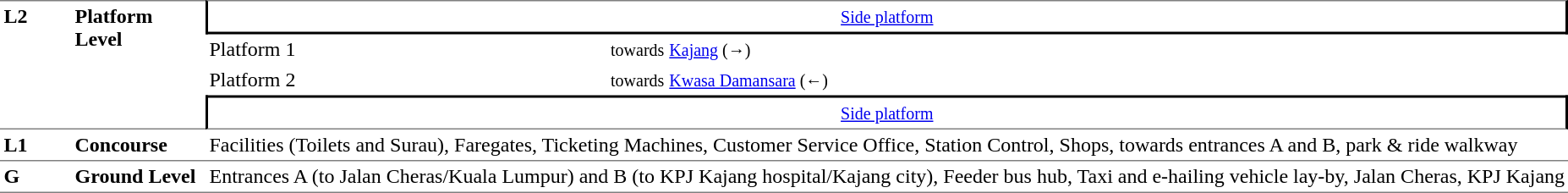<table border="0" cellspacing="0" cellpadding="3">
<tr>
<td rowspan="4" width="50" valign="top" style="border-top:solid 1px gray;border-bottom:solid 1px gray;"><strong>L2</strong></td>
<td rowspan="4" width="100" valign="top" style="border-top:solid 1px gray;border-bottom:solid 1px gray;"><strong>Platform Level</strong></td>
<td colspan="2" style="width=500;border-top:solid 1px gray;border-right:solid 2px black;border-left:solid 2px black;border-bottom:solid 2px black;text-align:center;"><small><a href='#'>Side platform</a></small></td>
</tr>
<tr>
<td>Platform 1</td>
<td>  <small>towards</small>  <small><a href='#'>Kajang</a> (→)</small></td>
</tr>
<tr>
<td>Platform 2</td>
<td>  <small>towards</small>  <small><a href='#'>Kwasa Damansara</a> (←)</small></td>
</tr>
<tr>
<td colspan="2" style="width=500;border-top:solid 2px black;border-right:solid 2px black;border-left:solid 2px black;border-bottom:solid 1px gray;text-align:center;"><small><a href='#'>Side platform</a></small></td>
</tr>
<tr style="vertical-align:top;">
<td style="border-bottom:solid 1px gray; "><strong>L1</strong></td>
<td style="border-bottom:solid 1px gray; "><strong>Concourse</strong></td>
<td colspan="2" width="500" style="border-bottom:solid 1px gray; ">Facilities (Toilets and Surau), Faregates, Ticketing Machines, Customer Service Office, Station Control, Shops, towards entrances A and B, park & ride walkway</td>
</tr>
<tr>
<td style="border-bottom:solid 1px gray; "><strong>G</strong></td>
<td style="border-bottom:solid 1px gray; "><strong>Ground Level</strong></td>
<td colspan="2" style="border-bottom:solid 1px gray; ">Entrances A (to Jalan Cheras/Kuala Lumpur) and B (to KPJ Kajang hospital/Kajang city), Feeder bus hub, Taxi and e-hailing vehicle lay-by, Jalan Cheras, KPJ Kajang</td>
</tr>
</table>
